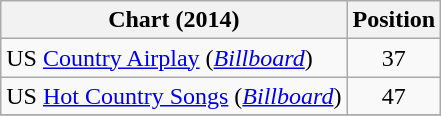<table class="wikitable sortable">
<tr>
<th scope="col">Chart (2014)</th>
<th scope="col">Position</th>
</tr>
<tr>
<td>US <a href='#'>Country Airplay</a> (<em><a href='#'>Billboard</a></em>)</td>
<td align="center">37</td>
</tr>
<tr>
<td>US <a href='#'>Hot Country Songs</a> (<em><a href='#'>Billboard</a></em>)</td>
<td align="center">47</td>
</tr>
<tr>
</tr>
</table>
